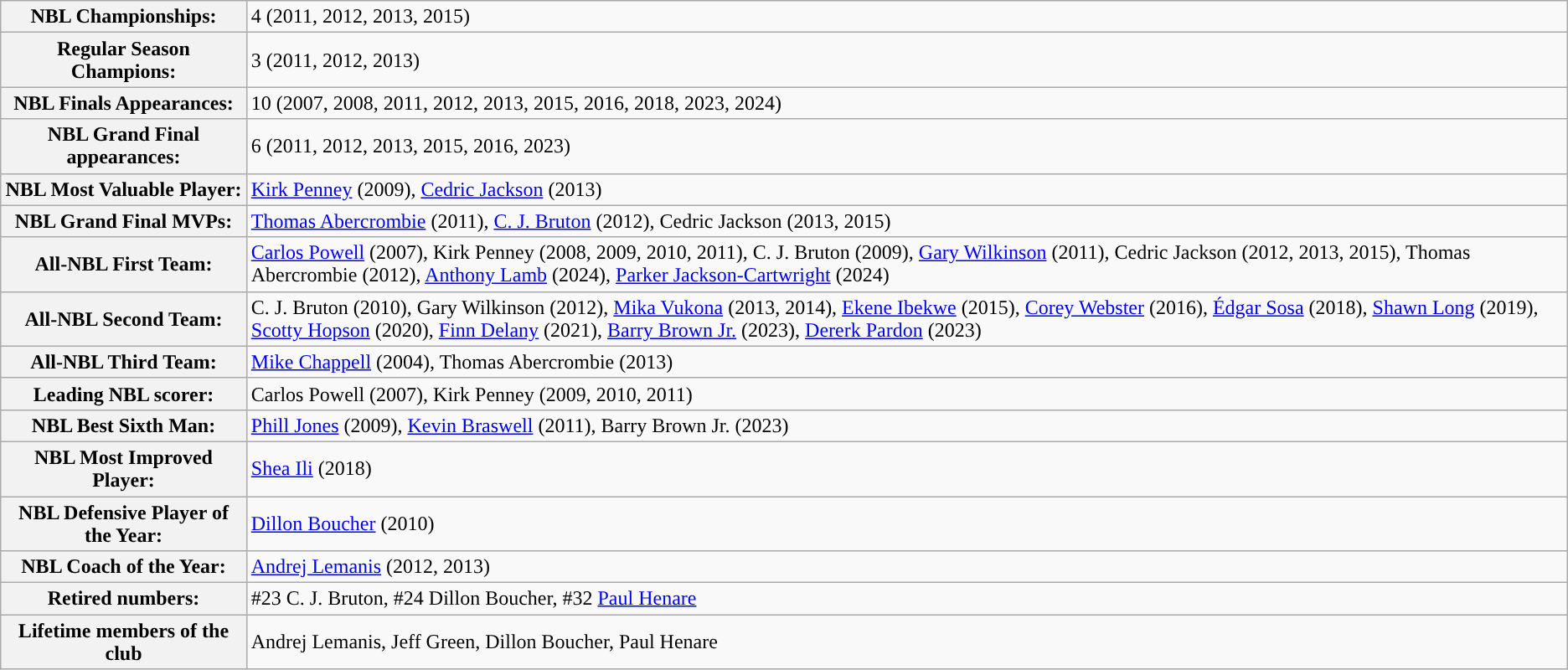<table class="wikitable">
<tr align=left>
<th>NBL Championships:</th>
<td>4 (2011, 2012, 2013, 2015)</td>
</tr>
<tr>
<th>Regular Season Champions:</th>
<td>3 (2011, 2012, 2013)</td>
</tr>
<tr>
<th>NBL Finals Appearances:</th>
<td>10 (2007, 2008, 2011, 2012, 2013, 2015, 2016, 2018, 2023, 2024)</td>
</tr>
<tr>
<th>NBL Grand Final appearances:</th>
<td>6 (2011, 2012, 2013, 2015, 2016, 2023)</td>
</tr>
<tr>
<th>NBL Most Valuable Player:</th>
<td><a href='#'>Kirk Penney</a> (2009), <a href='#'>Cedric Jackson</a> (2013)</td>
</tr>
<tr>
<th>NBL Grand Final MVPs:</th>
<td><a href='#'>Thomas Abercrombie</a> (2011), <a href='#'>C. J. Bruton</a> (2012), Cedric Jackson (2013, 2015)</td>
</tr>
<tr>
<th>All-NBL First Team:</th>
<td><a href='#'>Carlos Powell</a> (2007), Kirk Penney (2008, 2009, 2010, 2011), C. J. Bruton (2009), <a href='#'>Gary Wilkinson</a> (2011), Cedric Jackson (2012, 2013, 2015), Thomas Abercrombie (2012), <a href='#'>Anthony Lamb</a> (2024), <a href='#'>Parker Jackson-Cartwright</a> (2024)</td>
</tr>
<tr>
<th>All-NBL Second Team:</th>
<td>C. J. Bruton (2010), Gary Wilkinson (2012), <a href='#'>Mika Vukona</a> (2013, 2014), <a href='#'>Ekene Ibekwe</a> (2015), <a href='#'>Corey Webster</a> (2016), <a href='#'>Édgar Sosa</a> (2018), <a href='#'>Shawn Long</a> (2019), <a href='#'>Scotty Hopson</a> (2020), <a href='#'>Finn Delany</a> (2021), <a href='#'>Barry Brown Jr.</a> (2023), <a href='#'>Dererk Pardon</a> (2023)</td>
</tr>
<tr>
<th>All-NBL Third Team:</th>
<td><a href='#'>Mike Chappell</a> (2004), Thomas Abercrombie (2013)</td>
</tr>
<tr>
<th>Leading NBL scorer:</th>
<td>Carlos Powell (2007), Kirk Penney (2009, 2010, 2011)</td>
</tr>
<tr>
<th>NBL Best Sixth Man:</th>
<td><a href='#'>Phill Jones</a> (2009), <a href='#'>Kevin Braswell</a> (2011), Barry Brown Jr. (2023)</td>
</tr>
<tr>
<th>NBL Most Improved Player:</th>
<td><a href='#'>Shea Ili</a> (2018)</td>
</tr>
<tr>
<th>NBL Defensive Player of the Year:</th>
<td><a href='#'>Dillon Boucher</a> (2010)</td>
</tr>
<tr>
<th>NBL Coach of the Year:</th>
<td><a href='#'>Andrej Lemanis</a> (2012, 2013)</td>
</tr>
<tr>
<th>Retired numbers:</th>
<td>#23 C. J. Bruton, #24 Dillon Boucher, #32 <a href='#'>Paul Henare</a></td>
</tr>
<tr>
<th>Lifetime members of the club</th>
<td>Andrej Lemanis, Jeff Green, Dillon Boucher, Paul Henare</td>
</tr>
</table>
